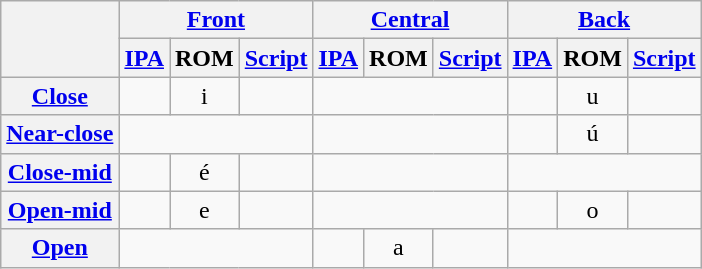<table class="wikitable">
<tr>
<th rowspan=2></th>
<th colspan=3><a href='#'>Front</a></th>
<th colspan=3><a href='#'>Central</a></th>
<th colspan=3><a href='#'>Back</a></th>
</tr>
<tr>
<th><a href='#'>IPA</a></th>
<th>ROM</th>
<th><a href='#'>Script</a></th>
<th><a href='#'>IPA</a></th>
<th>ROM</th>
<th><a href='#'>Script</a></th>
<th><a href='#'>IPA</a></th>
<th>ROM</th>
<th><a href='#'>Script</a></th>
</tr>
<tr style="text-align:center">
<th><a href='#'>Close</a></th>
<td></td>
<td>i</td>
<td></td>
<td colspan=3></td>
<td></td>
<td>u</td>
<td></td>
</tr>
<tr style="text-align:center">
<th><a href='#'>Near-close</a></th>
<td colspan=3></td>
<td colspan=3></td>
<td></td>
<td>ú</td>
<td></td>
</tr>
<tr style="text-align:center">
<th><a href='#'>Close-mid</a></th>
<td></td>
<td>é</td>
<td></td>
<td colspan=3></td>
<td colspan=3></td>
</tr>
<tr style="text-align:center">
<th><a href='#'>Open-mid</a></th>
<td></td>
<td>e</td>
<td></td>
<td colspan=3></td>
<td></td>
<td>o</td>
<td></td>
</tr>
<tr style="text-align:center">
<th><a href='#'>Open</a></th>
<td colspan=3></td>
<td></td>
<td>a</td>
<td></td>
<td colspan=3></td>
</tr>
</table>
